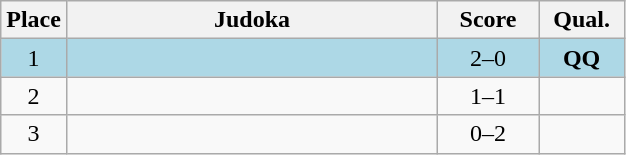<table class=wikitable style="text-align:center">
<tr>
<th width=20>Place</th>
<th width=240>Judoka</th>
<th width=60>Score</th>
<th width=50>Qual.</th>
</tr>
<tr bgcolor=lightblue>
<td>1</td>
<td align=left></td>
<td>2–0</td>
<td><strong>QQ</strong></td>
</tr>
<tr>
<td>2</td>
<td align=left></td>
<td>1–1</td>
<td></td>
</tr>
<tr>
<td>3</td>
<td align=left></td>
<td>0–2</td>
<td></td>
</tr>
</table>
